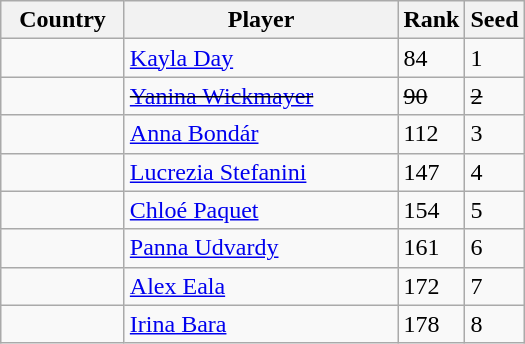<table class="wikitable">
<tr>
<th width="75">Country</th>
<th width="175">Player</th>
<th>Rank</th>
<th>Seed</th>
</tr>
<tr>
<td></td>
<td><a href='#'>Kayla Day</a></td>
<td>84</td>
<td>1</td>
</tr>
<tr>
<td><s></s></td>
<td><s><a href='#'>Yanina Wickmayer</a></s></td>
<td><s>90</s></td>
<td><s>2</s></td>
</tr>
<tr>
<td></td>
<td><a href='#'>Anna Bondár</a></td>
<td>112</td>
<td>3</td>
</tr>
<tr>
<td></td>
<td><a href='#'>Lucrezia Stefanini</a></td>
<td>147</td>
<td>4</td>
</tr>
<tr>
<td></td>
<td><a href='#'>Chloé Paquet</a></td>
<td>154</td>
<td>5</td>
</tr>
<tr>
<td></td>
<td><a href='#'>Panna Udvardy</a></td>
<td>161</td>
<td>6</td>
</tr>
<tr>
<td></td>
<td><a href='#'>Alex Eala</a></td>
<td>172</td>
<td>7</td>
</tr>
<tr>
<td></td>
<td><a href='#'>Irina Bara</a></td>
<td>178</td>
<td>8</td>
</tr>
</table>
